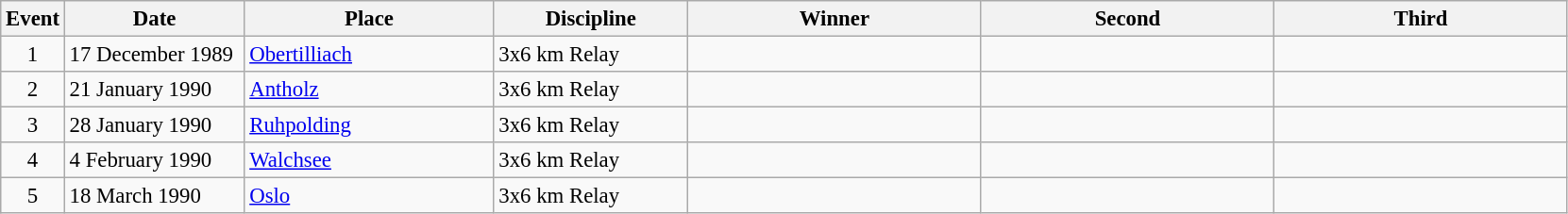<table class="wikitable" style="font-size:95%;">
<tr>
<th width="30">Event</th>
<th width="120">Date</th>
<th width="169">Place</th>
<th width="130">Discipline</th>
<th width="200">Winner</th>
<th width="200">Second</th>
<th width="200">Third</th>
</tr>
<tr>
<td align=center>1</td>
<td>17 December 1989</td>
<td> <a href='#'>Obertilliach</a></td>
<td>3x6 km Relay</td>
<td></td>
<td></td>
<td></td>
</tr>
<tr>
<td align=center>2</td>
<td>21 January 1990</td>
<td> <a href='#'>Antholz</a></td>
<td>3x6 km Relay</td>
<td></td>
<td></td>
<td></td>
</tr>
<tr>
<td align=center>3</td>
<td>28 January 1990</td>
<td> <a href='#'>Ruhpolding</a></td>
<td>3x6 km Relay</td>
<td></td>
<td></td>
<td></td>
</tr>
<tr>
<td align=center>4</td>
<td>4 February 1990</td>
<td> <a href='#'>Walchsee</a></td>
<td>3x6 km Relay</td>
<td></td>
<td></td>
<td></td>
</tr>
<tr>
<td align=center>5</td>
<td>18 March 1990</td>
<td> <a href='#'>Oslo</a></td>
<td>3x6 km Relay</td>
<td></td>
<td></td>
<td></td>
</tr>
</table>
